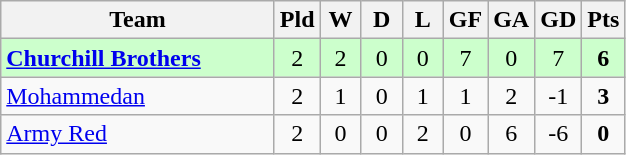<table class="wikitable" style="text-align: center;">
<tr>
<th width="175">Team</th>
<th width="20">Pld</th>
<th width="20">W</th>
<th width="20">D</th>
<th width="20">L</th>
<th width="20">GF</th>
<th width="20">GA</th>
<th width="20">GD</th>
<th width="20">Pts</th>
</tr>
<tr bgcolor=#ccffcc>
<td align=left><strong><a href='#'>Churchill Brothers</a></strong></td>
<td>2</td>
<td>2</td>
<td>0</td>
<td>0</td>
<td>7</td>
<td>0</td>
<td>7</td>
<td><strong>6</strong></td>
</tr>
<tr>
<td align=left><a href='#'>Mohammedan</a></td>
<td>2</td>
<td>1</td>
<td>0</td>
<td>1</td>
<td>1</td>
<td>2</td>
<td>-1</td>
<td><strong>3</strong></td>
</tr>
<tr>
<td align=left><a href='#'>Army Red</a></td>
<td>2</td>
<td>0</td>
<td>0</td>
<td>2</td>
<td>0</td>
<td>6</td>
<td>-6</td>
<td><strong>0</strong></td>
</tr>
</table>
